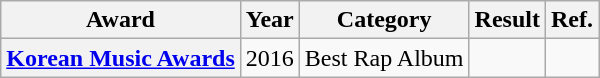<table class="wikitable plainrowheaders">
<tr>
<th>Award</th>
<th>Year</th>
<th>Category</th>
<th>Result</th>
<th>Ref.</th>
</tr>
<tr>
<th scope="row"><a href='#'>Korean Music Awards</a></th>
<td>2016</td>
<td>Best Rap Album</td>
<td></td>
<td></td>
</tr>
</table>
